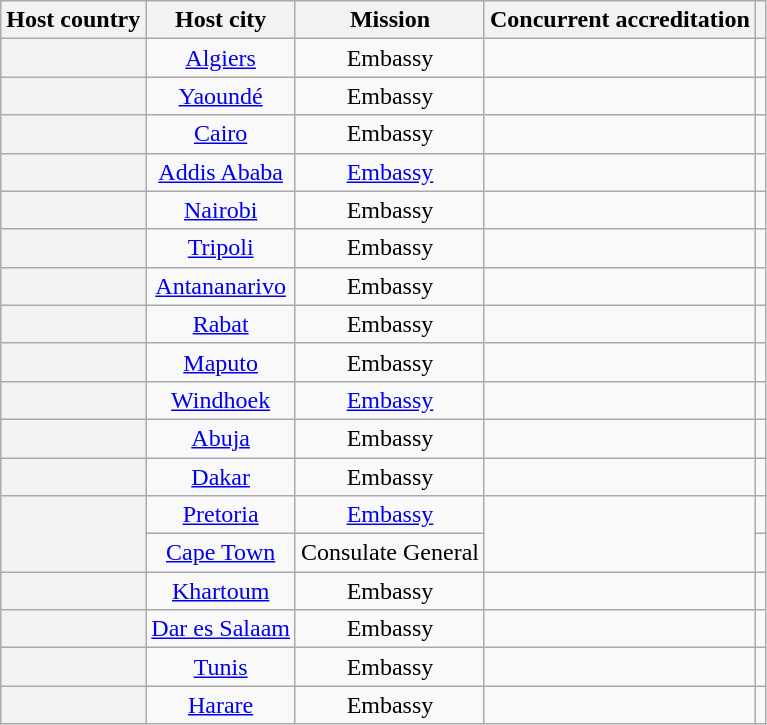<table class="wikitable plainrowheaders" style="text-align:center;">
<tr>
<th scope="col">Host country</th>
<th scope="col">Host city</th>
<th scope="col">Mission</th>
<th scope="col">Concurrent accreditation</th>
<th scope="col"></th>
</tr>
<tr>
<th scope="row"></th>
<td><a href='#'>Algiers</a></td>
<td>Embassy</td>
<td></td>
<td></td>
</tr>
<tr>
<th scope="row"></th>
<td><a href='#'>Yaoundé</a></td>
<td>Embassy</td>
<td></td>
<td></td>
</tr>
<tr>
<th scope="row"></th>
<td><a href='#'>Cairo</a></td>
<td>Embassy</td>
<td></td>
<td></td>
</tr>
<tr>
<th scope="row"></th>
<td><a href='#'>Addis Ababa</a></td>
<td><a href='#'>Embassy</a></td>
<td></td>
<td></td>
</tr>
<tr>
<th scope="row"></th>
<td><a href='#'>Nairobi</a></td>
<td>Embassy</td>
<td></td>
<td></td>
</tr>
<tr>
<th scope="row"></th>
<td><a href='#'>Tripoli</a></td>
<td>Embassy</td>
<td></td>
<td></td>
</tr>
<tr>
<th scope="row"></th>
<td><a href='#'>Antananarivo</a></td>
<td>Embassy</td>
<td></td>
<td></td>
</tr>
<tr>
<th scope="row"></th>
<td><a href='#'>Rabat</a></td>
<td>Embassy</td>
<td></td>
<td></td>
</tr>
<tr>
<th scope="row"></th>
<td><a href='#'>Maputo</a></td>
<td>Embassy</td>
<td></td>
<td></td>
</tr>
<tr>
<th scope="row"></th>
<td><a href='#'>Windhoek</a></td>
<td><a href='#'>Embassy</a></td>
<td></td>
<td></td>
</tr>
<tr>
<th scope="row"></th>
<td><a href='#'>Abuja</a></td>
<td>Embassy</td>
<td></td>
<td></td>
</tr>
<tr>
<th scope="row"></th>
<td><a href='#'>Dakar</a></td>
<td>Embassy</td>
<td></td>
<td></td>
</tr>
<tr>
<th scope="row" rowspan="2"></th>
<td><a href='#'>Pretoria</a></td>
<td><a href='#'>Embassy</a></td>
<td rowspan="2"></td>
<td></td>
</tr>
<tr>
<td><a href='#'>Cape Town</a></td>
<td>Consulate General</td>
<td></td>
</tr>
<tr>
<th scope="row"></th>
<td><a href='#'>Khartoum</a></td>
<td>Embassy</td>
<td></td>
<td></td>
</tr>
<tr>
<th scope="row"></th>
<td><a href='#'>Dar es Salaam</a></td>
<td>Embassy</td>
<td></td>
<td></td>
</tr>
<tr>
<th scope="row"></th>
<td><a href='#'>Tunis</a></td>
<td>Embassy</td>
<td></td>
<td></td>
</tr>
<tr>
<th scope="row"></th>
<td><a href='#'>Harare</a></td>
<td>Embassy</td>
<td></td>
<td></td>
</tr>
</table>
